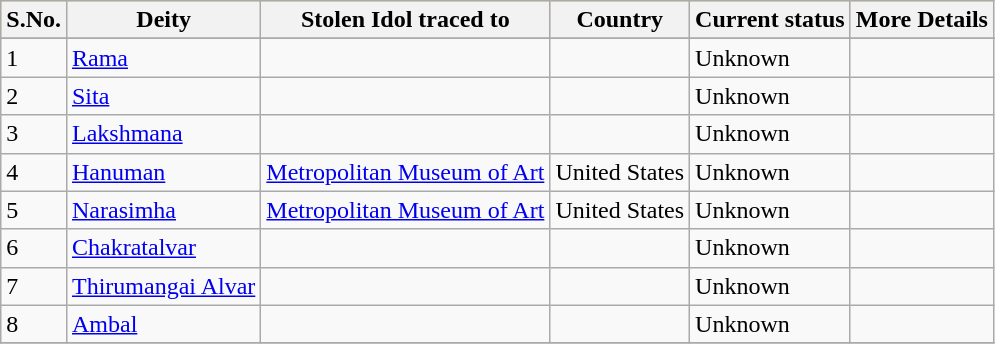<table class="wikitable" sortable>
<tr style="background:#FFC569">
<th scope="col">S.No.</th>
<th scope="col">Deity</th>
<th scope="col">Stolen Idol traced to</th>
<th scope="col">Country</th>
<th scope="col">Current status</th>
<th scope="col">More Details</th>
</tr>
<tr align="center">
</tr>
<tr style="background:#ffe;">
</tr>
<tr>
<td>1</td>
<td><a href='#'>Rama</a></td>
<td></td>
<td></td>
<td>Unknown</td>
<td></td>
</tr>
<tr>
<td>2</td>
<td><a href='#'>Sita</a></td>
<td></td>
<td></td>
<td>Unknown</td>
<td></td>
</tr>
<tr>
<td>3</td>
<td><a href='#'>Lakshmana</a></td>
<td></td>
<td></td>
<td>Unknown</td>
<td></td>
</tr>
<tr>
<td>4</td>
<td><a href='#'>Hanuman</a></td>
<td><a href='#'>Metropolitan Museum of Art</a></td>
<td>United States</td>
<td>Unknown</td>
<td></td>
</tr>
<tr>
<td>5</td>
<td><a href='#'>Narasimha</a></td>
<td><a href='#'>Metropolitan Museum of Art</a></td>
<td>United States</td>
<td>Unknown</td>
<td></td>
</tr>
<tr>
<td>6</td>
<td><a href='#'>Chakratalvar</a></td>
<td></td>
<td></td>
<td>Unknown</td>
<td></td>
</tr>
<tr>
<td>7</td>
<td><a href='#'>Thirumangai Alvar</a></td>
<td></td>
<td></td>
<td>Unknown</td>
<td></td>
</tr>
<tr>
<td>8</td>
<td><a href='#'>Ambal</a></td>
<td></td>
<td></td>
<td>Unknown</td>
<td></td>
</tr>
<tr>
</tr>
</table>
